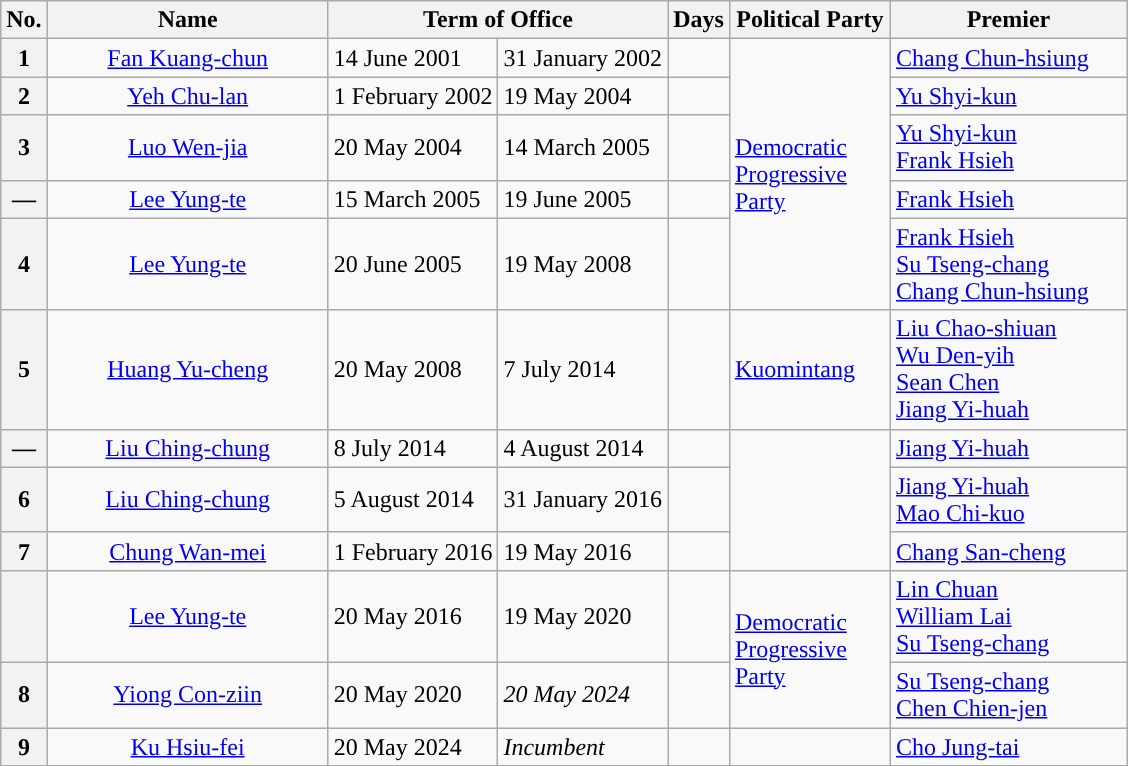<table class="wikitable">
<tr ->
<th>No.</th>
<th width="180">Name</th>
<th colspan=2 width="180">Term of Office</th>
<th>Days</th>
<th width="100">Political Party</th>
<th width="150">Premier</th>
</tr>
<tr ->
<th style="background:">1</th>
<td align=center><a href='#'>Fan Kuang-chun</a><br></td>
<td>14 June 2001</td>
<td>31 January 2002</td>
<td></td>
<td rowspan="5"><a href='#'>Democratic Progressive Party</a></td>
<td><a href='#'>Chang Chun-hsiung</a></td>
</tr>
<tr ->
<th style="background:">2</th>
<td align=center><a href='#'>Yeh Chu-lan</a><br></td>
<td>1 February 2002</td>
<td>19 May 2004</td>
<td></td>
<td><a href='#'>Yu Shyi-kun</a></td>
</tr>
<tr ->
<th style="background:">3</th>
<td align=center><a href='#'>Luo Wen-jia</a><br></td>
<td>20 May 2004</td>
<td>14 March 2005</td>
<td></td>
<td><a href='#'>Yu Shyi-kun</a><br><a href='#'>Frank Hsieh</a></td>
</tr>
<tr ->
<th style="background:">—</th>
<td align=center><a href='#'>Lee Yung-te</a><br></td>
<td>15 March 2005</td>
<td>19 June 2005</td>
<td></td>
<td><a href='#'>Frank Hsieh</a></td>
</tr>
<tr ->
<th style="background:">4</th>
<td align=center><a href='#'>Lee Yung-te</a><br></td>
<td>20 June 2005</td>
<td>19 May 2008</td>
<td></td>
<td><a href='#'>Frank Hsieh</a><br><a href='#'>Su Tseng-chang</a> <br><a href='#'>Chang Chun-hsiung</a></td>
</tr>
<tr ->
<th style="background:">5</th>
<td align=center><a href='#'>Huang Yu-cheng</a><br></td>
<td>20 May 2008</td>
<td>7 July 2014</td>
<td></td>
<td><a href='#'>Kuomintang</a></td>
<td><a href='#'>Liu Chao-shiuan</a><br><a href='#'>Wu Den-yih</a><br><a href='#'>Sean Chen</a><br><a href='#'>Jiang Yi-huah</a></td>
</tr>
<tr ->
<th style="background:">—</th>
<td align=center><a href='#'>Liu Ching-chung</a><br></td>
<td>8 July 2014</td>
<td>4 August 2014</td>
<td></td>
<td rowspan="3"></td>
<td><a href='#'>Jiang Yi-huah</a></td>
</tr>
<tr ->
<th style="background:">6</th>
<td align=center><a href='#'>Liu Ching-chung</a><br></td>
<td>5 August 2014</td>
<td>31 January 2016</td>
<td></td>
<td><a href='#'>Jiang Yi-huah</a><br><a href='#'>Mao Chi-kuo</a></td>
</tr>
<tr ->
<th style="background:">7</th>
<td align=center><a href='#'>Chung Wan-mei</a><br></td>
<td>1 February 2016</td>
<td>19 May 2016</td>
<td></td>
<td><a href='#'>Chang San-cheng</a></td>
</tr>
<tr ->
<th style="background:"></th>
<td align=center><a href='#'>Lee Yung-te</a><br></td>
<td>20 May 2016</td>
<td>19 May 2020</td>
<td></td>
<td rowspan="2"><a href='#'>Democratic Progressive Party</a></td>
<td><a href='#'>Lin Chuan</a><br><a href='#'>William Lai</a><br><a href='#'>Su Tseng-chang</a></td>
</tr>
<tr ->
<th style="background:">8</th>
<td align=center><a href='#'>Yiong Con-ziin</a><br></td>
<td>20 May 2020</td>
<td><em>20 May 2024</em></td>
<td></td>
<td><a href='#'>Su Tseng-chang</a> <br><a href='#'>Chen Chien-jen</a></td>
</tr>
<tr ->
<th style="background:">9</th>
<td align=center><a href='#'>Ku Hsiu-fei</a><br></td>
<td>20 May 2024</td>
<td><em>Incumbent</em></td>
<td></td>
<td></td>
<td><a href='#'>Cho Jung-tai</a></td>
</tr>
<tr ->
</tr>
</table>
